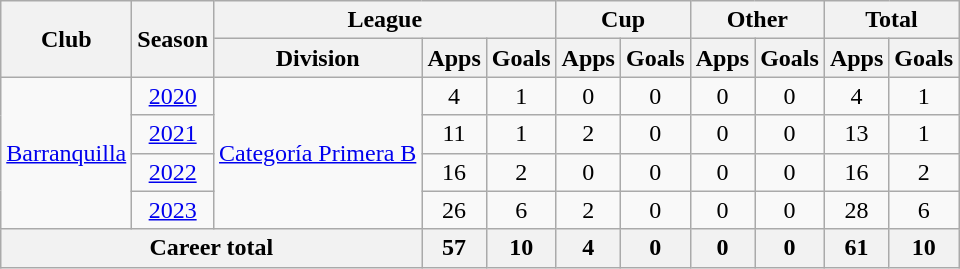<table class=wikitable style=text-align:center>
<tr>
<th rowspan="2">Club</th>
<th rowspan="2">Season</th>
<th colspan="3">League</th>
<th colspan="2">Cup</th>
<th colspan="2">Other</th>
<th colspan="2">Total</th>
</tr>
<tr>
<th>Division</th>
<th>Apps</th>
<th>Goals</th>
<th>Apps</th>
<th>Goals</th>
<th>Apps</th>
<th>Goals</th>
<th>Apps</th>
<th>Goals</th>
</tr>
<tr>
<td rowspan="4"><a href='#'>Barranquilla</a></td>
<td><a href='#'>2020</a></td>
<td rowspan="4"><a href='#'>Categoría Primera B</a></td>
<td>4</td>
<td>1</td>
<td>0</td>
<td>0</td>
<td>0</td>
<td>0</td>
<td>4</td>
<td>1</td>
</tr>
<tr>
<td><a href='#'>2021</a></td>
<td>11</td>
<td>1</td>
<td>2</td>
<td>0</td>
<td>0</td>
<td>0</td>
<td>13</td>
<td>1</td>
</tr>
<tr>
<td><a href='#'>2022</a></td>
<td>16</td>
<td>2</td>
<td>0</td>
<td>0</td>
<td>0</td>
<td>0</td>
<td>16</td>
<td>2</td>
</tr>
<tr>
<td><a href='#'>2023</a></td>
<td>26</td>
<td>6</td>
<td>2</td>
<td>0</td>
<td>0</td>
<td>0</td>
<td>28</td>
<td>6</td>
</tr>
<tr>
<th colspan="3"><strong>Career total</strong></th>
<th>57</th>
<th>10</th>
<th>4</th>
<th>0</th>
<th>0</th>
<th>0</th>
<th>61</th>
<th>10</th>
</tr>
</table>
